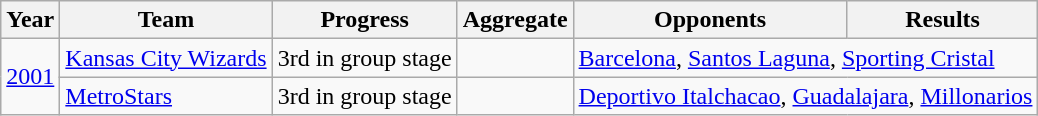<table class="wikitable">
<tr>
<th>Year</th>
<th>Team</th>
<th>Progress</th>
<th>Aggregate</th>
<th>Opponents</th>
<th>Results</th>
</tr>
<tr>
<td rowspan="2"><a href='#'>2001</a></td>
<td><a href='#'>Kansas City Wizards</a></td>
<td>3rd in group stage</td>
<td></td>
<td colspan="2"> <a href='#'>Barcelona</a>,  <a href='#'>Santos Laguna</a>,  <a href='#'>Sporting Cristal</a></td>
</tr>
<tr>
<td><a href='#'>MetroStars</a></td>
<td>3rd in group stage</td>
<td></td>
<td colspan="2"> <a href='#'>Deportivo Italchacao</a>,  <a href='#'>Guadalajara</a>,  <a href='#'>Millonarios</a></td>
</tr>
</table>
